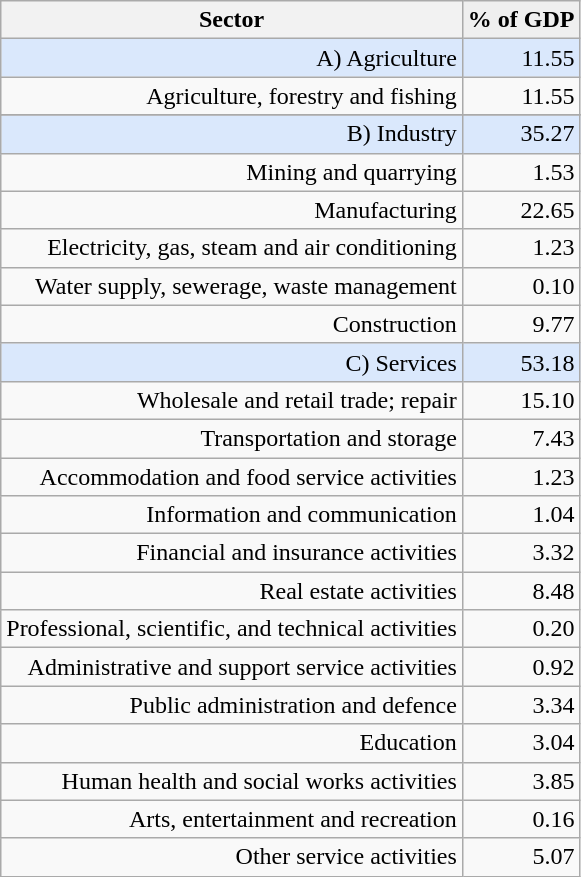<table class="wikitable col1left" style="text-align:right;">
<tr>
<th>Sector</th>
<th style="background-color:#efefef;">% of GDP</th>
</tr>
<tr>
<td style="background-color:#dae8fc;">A) Agriculture</td>
<td style="background-color:#dae8fc;">11.55</td>
</tr>
<tr>
<td>Agriculture, forestry and fishing</td>
<td>11.55</td>
</tr>
<tr>
</tr>
<tr>
<td style="background-color:#dae8fc;">B) Industry</td>
<td style="background-color:#dae8fc;">35.27</td>
</tr>
<tr>
<td>Mining and quarrying</td>
<td>1.53</td>
</tr>
<tr>
<td>Manufacturing</td>
<td>22.65</td>
</tr>
<tr>
<td>Electricity, gas, steam and air conditioning</td>
<td>1.23</td>
</tr>
<tr>
<td>Water supply, sewerage, waste management</td>
<td>0.10</td>
</tr>
<tr>
<td>Construction</td>
<td>9.77</td>
</tr>
<tr>
<td style="background-color:#dae8fc;">C) Services</td>
<td style="background-color:#dae8fc;">53.18</td>
</tr>
<tr>
<td>Wholesale and retail trade; repair</td>
<td>15.10</td>
</tr>
<tr>
<td>Transportation and storage</td>
<td>7.43</td>
</tr>
<tr>
<td>Accommodation and food service activities</td>
<td>1.23</td>
</tr>
<tr>
<td>Information and communication</td>
<td>1.04</td>
</tr>
<tr>
<td>Financial and insurance activities</td>
<td>3.32</td>
</tr>
<tr>
<td>Real estate activities</td>
<td>8.48</td>
</tr>
<tr>
<td>Professional, scientific, and technical activities</td>
<td>0.20</td>
</tr>
<tr>
<td>Administrative and support service activities</td>
<td>0.92</td>
</tr>
<tr>
<td>Public administration and defence</td>
<td>3.34</td>
</tr>
<tr>
<td>Education</td>
<td>3.04</td>
</tr>
<tr>
<td>Human health and social works activities</td>
<td>3.85</td>
</tr>
<tr>
<td>Arts, entertainment and recreation</td>
<td>0.16</td>
</tr>
<tr>
<td>Other service activities</td>
<td>5.07</td>
</tr>
</table>
